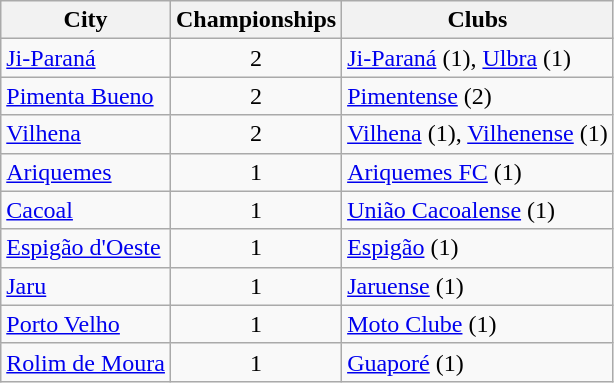<table class="wikitable">
<tr>
<th>City</th>
<th>Championships</th>
<th>Clubs</th>
</tr>
<tr>
<td> <a href='#'>Ji-Paraná</a></td>
<td align="center">2</td>
<td><a href='#'>Ji-Paraná</a> (1), <a href='#'>Ulbra</a> (1)</td>
</tr>
<tr>
<td> <a href='#'>Pimenta Bueno</a></td>
<td align="center">2</td>
<td><a href='#'>Pimentense</a> (2)</td>
</tr>
<tr>
<td> <a href='#'>Vilhena</a></td>
<td align="center">2</td>
<td><a href='#'>Vilhena</a> (1), <a href='#'>Vilhenense</a> (1)</td>
</tr>
<tr>
<td> <a href='#'>Ariquemes</a></td>
<td align="center">1</td>
<td><a href='#'>Ariquemes FC</a> (1)</td>
</tr>
<tr>
<td> <a href='#'>Cacoal</a></td>
<td align="center">1</td>
<td><a href='#'>União Cacoalense</a> (1)</td>
</tr>
<tr>
<td> <a href='#'>Espigão d'Oeste</a></td>
<td align="center">1</td>
<td><a href='#'>Espigão</a> (1)</td>
</tr>
<tr>
<td> <a href='#'>Jaru</a></td>
<td align="center">1</td>
<td><a href='#'>Jaruense</a> (1)</td>
</tr>
<tr>
<td> <a href='#'>Porto Velho</a></td>
<td align="center">1</td>
<td><a href='#'>Moto Clube</a> (1)</td>
</tr>
<tr>
<td> <a href='#'>Rolim de Moura</a></td>
<td align="center">1</td>
<td><a href='#'>Guaporé</a> (1)</td>
</tr>
</table>
